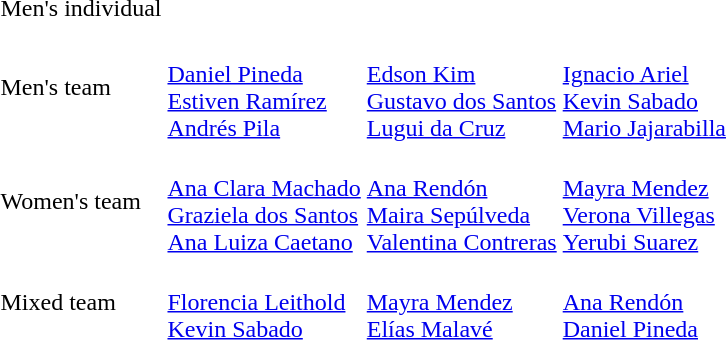<table>
<tr>
<td>Men's individual</td>
<td></td>
<td></td>
<td></td>
</tr>
<tr>
<td></td>
<td></td>
<td></td>
<td></td>
</tr>
<tr>
<td>Men's team</td>
<td><br><a href='#'>Daniel Pineda</a><br><a href='#'>Estiven Ramírez</a><br><a href='#'>Andrés Pila</a></td>
<td><br><a href='#'>Edson Kim</a><br><a href='#'>Gustavo dos Santos</a><br><a href='#'>Lugui da Cruz</a></td>
<td><br><a href='#'>Ignacio Ariel</a><br><a href='#'>Kevin Sabado</a><br><a href='#'>Mario Jajarabilla</a></td>
</tr>
<tr>
<td>Women's team</td>
<td><br><a href='#'>Ana Clara Machado</a><br><a href='#'>Graziela dos Santos</a><br><a href='#'>Ana Luiza Caetano</a></td>
<td><br><a href='#'>Ana Rendón</a><br><a href='#'>Maira Sepúlveda</a><br><a href='#'>Valentina Contreras</a></td>
<td><br><a href='#'>Mayra Mendez</a><br><a href='#'>Verona Villegas</a><br><a href='#'>Yerubi Suarez</a></td>
</tr>
<tr>
<td>Mixed team</td>
<td><br><a href='#'>Florencia Leithold</a><br><a href='#'>Kevin Sabado</a></td>
<td><br><a href='#'>Mayra Mendez</a><br><a href='#'>Elías Malavé</a></td>
<td><br><a href='#'>Ana Rendón</a><br><a href='#'>Daniel Pineda</a></td>
</tr>
</table>
